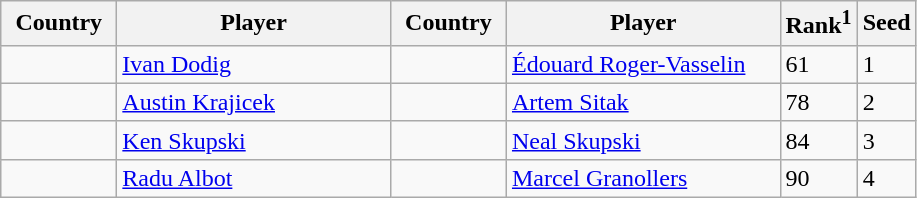<table class="sortable wikitable">
<tr>
<th width="70">Country</th>
<th width="175">Player</th>
<th width="70">Country</th>
<th width="175">Player</th>
<th>Rank<sup>1</sup></th>
<th>Seed</th>
</tr>
<tr>
<td></td>
<td><a href='#'>Ivan Dodig</a></td>
<td></td>
<td><a href='#'>Édouard Roger-Vasselin</a></td>
<td>61</td>
<td>1</td>
</tr>
<tr>
<td></td>
<td><a href='#'>Austin Krajicek</a></td>
<td></td>
<td><a href='#'>Artem Sitak</a></td>
<td>78</td>
<td>2</td>
</tr>
<tr>
<td></td>
<td><a href='#'>Ken Skupski</a></td>
<td></td>
<td><a href='#'>Neal Skupski</a></td>
<td>84</td>
<td>3</td>
</tr>
<tr>
<td></td>
<td><a href='#'>Radu Albot</a></td>
<td></td>
<td><a href='#'>Marcel Granollers</a></td>
<td>90</td>
<td>4</td>
</tr>
</table>
